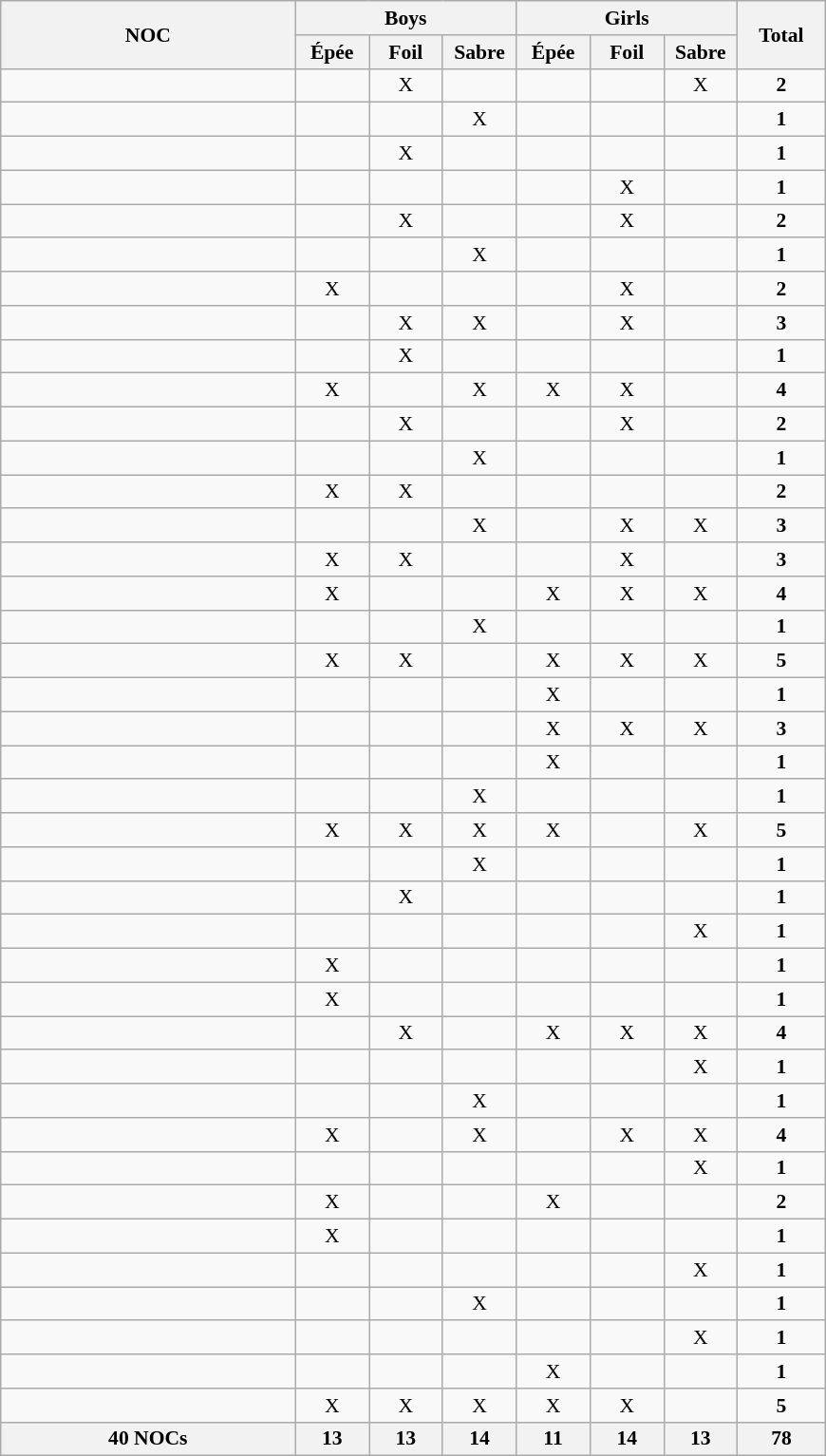<table class="wikitable" style="text-align:center; font-size:90%">
<tr>
<th rowspan="2" width=200 align="left">NOC</th>
<th colspan="3">Boys</th>
<th colspan="3">Girls</th>
<th width=55 rowspan="2">Total</th>
</tr>
<tr>
<th width=45>Épée</th>
<th width=45>Foil</th>
<th width=45>Sabre</th>
<th width=45>Épée</th>
<th width=45>Foil</th>
<th width=45>Sabre</th>
</tr>
<tr>
<td align="left"></td>
<td></td>
<td>X</td>
<td></td>
<td></td>
<td></td>
<td>X</td>
<td><strong>2</strong></td>
</tr>
<tr>
<td align="left"></td>
<td></td>
<td></td>
<td>X</td>
<td></td>
<td></td>
<td></td>
<td><strong>1</strong></td>
</tr>
<tr>
<td align="left"></td>
<td></td>
<td>X</td>
<td></td>
<td></td>
<td></td>
<td></td>
<td><strong>1</strong></td>
</tr>
<tr>
<td align="left"></td>
<td></td>
<td></td>
<td></td>
<td></td>
<td>X</td>
<td></td>
<td><strong>1</strong></td>
</tr>
<tr>
<td align="left"></td>
<td></td>
<td>X</td>
<td></td>
<td></td>
<td>X</td>
<td></td>
<td><strong>2</strong></td>
</tr>
<tr>
<td align="left"></td>
<td></td>
<td></td>
<td>X</td>
<td></td>
<td></td>
<td></td>
<td><strong>1</strong></td>
</tr>
<tr>
<td align="left"></td>
<td>X</td>
<td></td>
<td></td>
<td></td>
<td>X</td>
<td></td>
<td><strong>2</strong></td>
</tr>
<tr>
<td align="left"></td>
<td></td>
<td>X</td>
<td>X</td>
<td></td>
<td>X</td>
<td></td>
<td><strong>3</strong></td>
</tr>
<tr>
<td align="left"></td>
<td></td>
<td>X</td>
<td></td>
<td></td>
<td></td>
<td></td>
<td><strong>1</strong></td>
</tr>
<tr>
<td align="left"></td>
<td>X</td>
<td></td>
<td>X</td>
<td>X</td>
<td>X</td>
<td></td>
<td><strong>4</strong></td>
</tr>
<tr>
<td align="left"></td>
<td></td>
<td>X</td>
<td></td>
<td></td>
<td>X</td>
<td></td>
<td><strong>2</strong></td>
</tr>
<tr>
<td align="left"></td>
<td></td>
<td></td>
<td>X</td>
<td></td>
<td></td>
<td></td>
<td><strong>1</strong></td>
</tr>
<tr>
<td align="left"></td>
<td>X</td>
<td>X</td>
<td></td>
<td></td>
<td></td>
<td></td>
<td><strong>2</strong></td>
</tr>
<tr>
<td align="left"></td>
<td></td>
<td></td>
<td>X</td>
<td></td>
<td>X</td>
<td>X</td>
<td><strong>3</strong></td>
</tr>
<tr>
<td align="left"></td>
<td>X</td>
<td>X</td>
<td></td>
<td></td>
<td>X</td>
<td></td>
<td><strong>3</strong></td>
</tr>
<tr>
<td align="left"></td>
<td>X</td>
<td></td>
<td></td>
<td>X</td>
<td>X</td>
<td>X</td>
<td><strong>4</strong></td>
</tr>
<tr>
<td align="left"></td>
<td></td>
<td></td>
<td>X</td>
<td></td>
<td></td>
<td></td>
<td><strong>1</strong></td>
</tr>
<tr>
<td align="left"></td>
<td>X</td>
<td>X</td>
<td></td>
<td>X</td>
<td>X</td>
<td>X</td>
<td><strong>5</strong></td>
</tr>
<tr>
<td align="left"></td>
<td></td>
<td></td>
<td></td>
<td>X</td>
<td></td>
<td></td>
<td><strong>1</strong></td>
</tr>
<tr>
<td align="left"></td>
<td></td>
<td></td>
<td></td>
<td>X</td>
<td>X</td>
<td>X</td>
<td><strong>3</strong></td>
</tr>
<tr>
<td align="left"></td>
<td></td>
<td></td>
<td></td>
<td>X</td>
<td></td>
<td></td>
<td><strong>1</strong></td>
</tr>
<tr>
<td align="left"></td>
<td></td>
<td></td>
<td>X</td>
<td></td>
<td></td>
<td></td>
<td><strong>1</strong></td>
</tr>
<tr>
<td align="left"></td>
<td>X</td>
<td>X</td>
<td>X</td>
<td>X</td>
<td></td>
<td>X</td>
<td><strong>5</strong></td>
</tr>
<tr>
<td align="left"></td>
<td></td>
<td></td>
<td>X</td>
<td></td>
<td></td>
<td></td>
<td><strong>1</strong></td>
</tr>
<tr>
<td align="left"></td>
<td></td>
<td>X</td>
<td></td>
<td></td>
<td></td>
<td></td>
<td><strong>1</strong></td>
</tr>
<tr>
<td align="left"></td>
<td></td>
<td></td>
<td></td>
<td></td>
<td></td>
<td>X</td>
<td><strong>1</strong></td>
</tr>
<tr>
<td align="left"></td>
<td>X</td>
<td></td>
<td></td>
<td></td>
<td></td>
<td></td>
<td><strong>1</strong></td>
</tr>
<tr>
<td align="left"></td>
<td>X</td>
<td></td>
<td></td>
<td></td>
<td></td>
<td></td>
<td><strong>1</strong></td>
</tr>
<tr>
<td align="left"></td>
<td></td>
<td>X</td>
<td></td>
<td>X</td>
<td>X</td>
<td>X</td>
<td><strong>4</strong></td>
</tr>
<tr>
<td align="left"></td>
<td></td>
<td></td>
<td></td>
<td></td>
<td></td>
<td>X</td>
<td><strong>1</strong></td>
</tr>
<tr>
<td align="left"></td>
<td></td>
<td></td>
<td>X</td>
<td></td>
<td></td>
<td></td>
<td><strong>1</strong></td>
</tr>
<tr>
<td align="left"></td>
<td>X</td>
<td></td>
<td>X</td>
<td></td>
<td>X</td>
<td>X</td>
<td><strong>4</strong></td>
</tr>
<tr>
<td align="left"></td>
<td></td>
<td></td>
<td></td>
<td></td>
<td></td>
<td>X</td>
<td><strong>1</strong></td>
</tr>
<tr>
<td align="left"></td>
<td>X</td>
<td></td>
<td></td>
<td>X</td>
<td></td>
<td></td>
<td><strong>2</strong></td>
</tr>
<tr>
<td align="left"></td>
<td>X</td>
<td></td>
<td></td>
<td></td>
<td></td>
<td></td>
<td><strong>1</strong></td>
</tr>
<tr>
<td align="left"></td>
<td></td>
<td></td>
<td></td>
<td></td>
<td></td>
<td>X</td>
<td><strong>1</strong></td>
</tr>
<tr>
<td align="left"></td>
<td></td>
<td></td>
<td>X</td>
<td></td>
<td></td>
<td></td>
<td><strong>1</strong></td>
</tr>
<tr>
<td align="left"></td>
<td></td>
<td></td>
<td></td>
<td></td>
<td></td>
<td>X</td>
<td><strong>1</strong></td>
</tr>
<tr>
<td align="left"></td>
<td></td>
<td></td>
<td></td>
<td>X</td>
<td></td>
<td></td>
<td><strong>1</strong></td>
</tr>
<tr>
<td align="left"></td>
<td>X</td>
<td>X</td>
<td>X</td>
<td>X</td>
<td>X</td>
<td></td>
<td><strong>5</strong></td>
</tr>
<tr>
<th>40 NOCs</th>
<th>13</th>
<th>13</th>
<th>14</th>
<th>11</th>
<th>14</th>
<th>13</th>
<th>78</th>
</tr>
</table>
